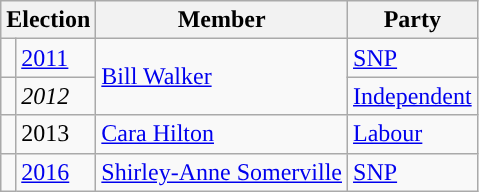<table class="wikitable">
<tr>
<th colspan="2">Election</th>
<th>Member</th>
<th>Party</th>
</tr>
<tr>
<td style="background-color: "></td>
<td><a href='#'>2011</a></td>
<td rowspan="2"><a href='#'>Bill Walker</a></td>
<td><a href='#'>SNP</a></td>
</tr>
<tr>
<td style="background-color: "></td>
<td><em>2012</em></td>
<td><a href='#'>Independent</a></td>
</tr>
<tr>
<td style="background-color: "></td>
<td>2013</td>
<td><a href='#'>Cara Hilton</a></td>
<td><a href='#'>Labour</a></td>
</tr>
<tr>
<td style="background-color: "></td>
<td><a href='#'>2016</a></td>
<td><a href='#'>Shirley-Anne Somerville</a></td>
<td><a href='#'>SNP</a></td>
</tr>
</table>
